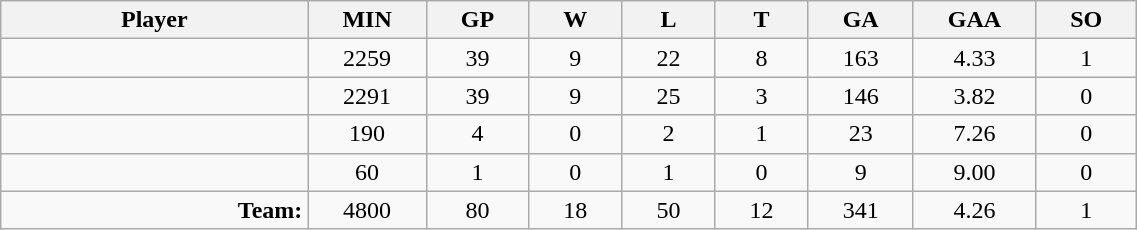<table class="wikitable sortable" width="60%">
<tr>
<th bgcolor="#DDDDFF" width="10%">Player</th>
<th width="3%" bgcolor="#DDDDFF" title="Minutes played">MIN</th>
<th width="3%" bgcolor="#DDDDFF" title="Games played in">GP</th>
<th width="3%" bgcolor="#DDDDFF" title="Wins">W</th>
<th width="3%" bgcolor="#DDDDFF"title="Losses">L</th>
<th width="3%" bgcolor="#DDDDFF" title="Ties">T</th>
<th width="3%" bgcolor="#DDDDFF" title="Goals against">GA</th>
<th width="3%" bgcolor="#DDDDFF" title="Goals against average">GAA</th>
<th width="3%" bgcolor="#DDDDFF"title="Shut-outs">SO</th>
</tr>
<tr align="center">
<td align="right"></td>
<td>2259</td>
<td>39</td>
<td>9</td>
<td>22</td>
<td>8</td>
<td>163</td>
<td>4.33</td>
<td>1</td>
</tr>
<tr align="center">
<td align="right"></td>
<td>2291</td>
<td>39</td>
<td>9</td>
<td>25</td>
<td>3</td>
<td>146</td>
<td>3.82</td>
<td>0</td>
</tr>
<tr align="center">
<td align="right"></td>
<td>190</td>
<td>4</td>
<td>0</td>
<td>2</td>
<td>1</td>
<td>23</td>
<td>7.26</td>
<td>0</td>
</tr>
<tr align="center">
<td align="right"></td>
<td>60</td>
<td>1</td>
<td>0</td>
<td>1</td>
<td>0</td>
<td>9</td>
<td>9.00</td>
<td>0</td>
</tr>
<tr align="center">
<td align="right"><strong>Team:</strong></td>
<td>4800</td>
<td>80</td>
<td>18</td>
<td>50</td>
<td>12</td>
<td>341</td>
<td>4.26</td>
<td>1</td>
</tr>
</table>
